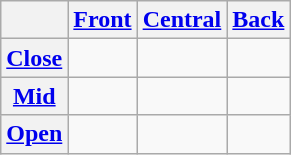<table class="wikitable" style="text-align: center;">
<tr>
<th></th>
<th><a href='#'>Front</a></th>
<th><a href='#'>Central</a></th>
<th><a href='#'>Back</a></th>
</tr>
<tr>
<th><a href='#'>Close</a></th>
<td></td>
<td></td>
<td></td>
</tr>
<tr>
<th><a href='#'>Mid</a></th>
<td></td>
<td></td>
<td></td>
</tr>
<tr>
<th><a href='#'>Open</a></th>
<td></td>
<td></td>
<td></td>
</tr>
</table>
